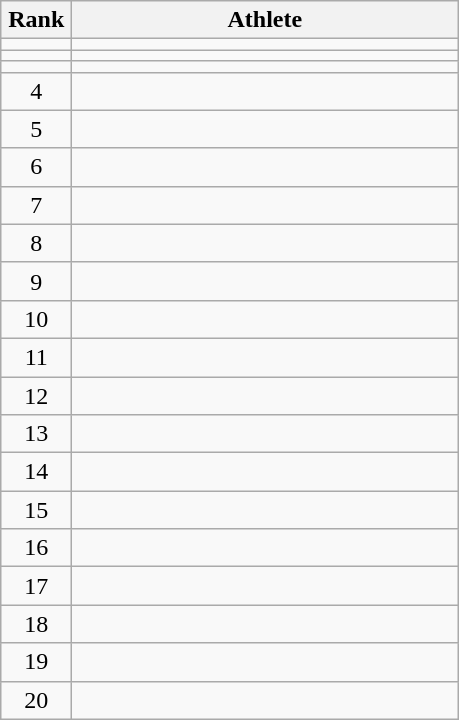<table class="wikitable" style="text-align: center;">
<tr>
<th width=40>Rank</th>
<th width=250>Athlete</th>
</tr>
<tr>
<td></td>
<td align="left"></td>
</tr>
<tr>
<td></td>
<td align="left"></td>
</tr>
<tr>
<td></td>
<td align="left"></td>
</tr>
<tr>
<td>4</td>
<td align="left"></td>
</tr>
<tr>
<td>5</td>
<td align="left"></td>
</tr>
<tr>
<td>6</td>
<td align="left"></td>
</tr>
<tr>
<td>7</td>
<td align="left"></td>
</tr>
<tr>
<td>8</td>
<td align="left"></td>
</tr>
<tr>
<td>9</td>
<td align="left"></td>
</tr>
<tr>
<td>10</td>
<td align="left"></td>
</tr>
<tr>
<td>11</td>
<td align="left"></td>
</tr>
<tr>
<td>12</td>
<td align="left"></td>
</tr>
<tr>
<td>13</td>
<td align="left"></td>
</tr>
<tr>
<td>14</td>
<td align="left"></td>
</tr>
<tr>
<td>15</td>
<td align="left"></td>
</tr>
<tr>
<td>16</td>
<td align="left"></td>
</tr>
<tr>
<td>17</td>
<td align="left"></td>
</tr>
<tr>
<td>18</td>
<td align="left"></td>
</tr>
<tr>
<td>19</td>
<td align="left"></td>
</tr>
<tr>
<td>20</td>
<td align="left"></td>
</tr>
</table>
